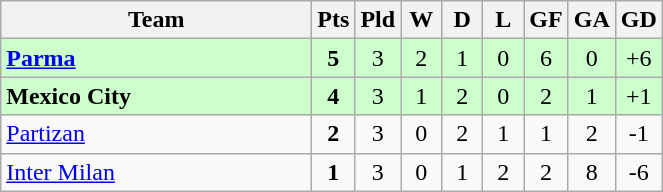<table class="wikitable" style="text-align:center;">
<tr>
<th width=200>Team</th>
<th width=20>Pts</th>
<th width=20>Pld</th>
<th width=20>W</th>
<th width=20>D</th>
<th width=20>L</th>
<th width=20>GF</th>
<th width=20>GA</th>
<th width=20>GD</th>
</tr>
<tr style="background:#ccffcc">
<td style="text-align:left"><strong> <a href='#'>Parma</a></strong></td>
<td><strong>5</strong></td>
<td>3</td>
<td>2</td>
<td>1</td>
<td>0</td>
<td>6</td>
<td>0</td>
<td>+6</td>
</tr>
<tr style="background:#ccffcc">
<td style="text-align:left"> <strong>Mexico City</strong></td>
<td><strong>4</strong></td>
<td>3</td>
<td>1</td>
<td>2</td>
<td>0</td>
<td>2</td>
<td>1</td>
<td>+1</td>
</tr>
<tr>
<td style="text-align:left"> <a href='#'>Partizan</a></td>
<td><strong>2</strong></td>
<td>3</td>
<td>0</td>
<td>2</td>
<td>1</td>
<td>1</td>
<td>2</td>
<td>-1</td>
</tr>
<tr>
<td style="text-align:left"> <a href='#'>Inter Milan</a></td>
<td><strong>1</strong></td>
<td>3</td>
<td>0</td>
<td>1</td>
<td>2</td>
<td>2</td>
<td>8</td>
<td>-6</td>
</tr>
</table>
